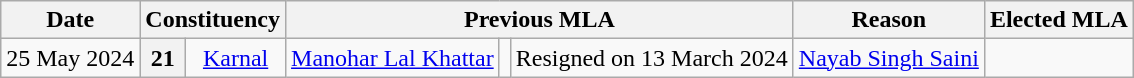<table class="wikitable sortable" style="text-align:center;">
<tr>
<th>Date</th>
<th colspan="2">Constituency</th>
<th colspan="3">Previous MLA</th>
<th>Reason</th>
<th colspan="3">Elected MLA</th>
</tr>
<tr>
<td>25 May 2024</td>
<th>21</th>
<td><a href='#'>Karnal</a></td>
<td><a href='#'>Manohar Lal Khattar</a></td>
<td></td>
<td>Resigned on 13 March 2024</td>
<td><a href='#'>Nayab Singh Saini</a></td>
<td></td>
</tr>
</table>
